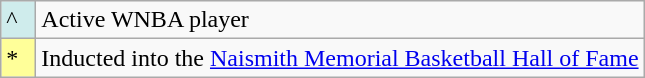<table class="wikitable">
<tr>
<td style="background:#CFECEC; width:1em">^</td>
<td>Active WNBA player</td>
</tr>
<tr>
<td style="background:#FFFF99; width:1em">*</td>
<td>Inducted into the <a href='#'>Naismith Memorial Basketball Hall of Fame</a><br></td>
</tr>
</table>
